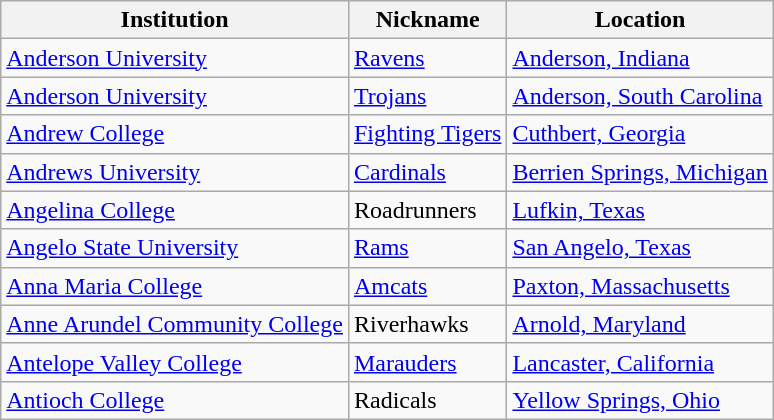<table class="wikitable">
<tr>
<th>Institution</th>
<th>Nickname</th>
<th>Location</th>
</tr>
<tr>
<td><a href='#'>Anderson University</a></td>
<td><a href='#'>Ravens</a></td>
<td><a href='#'>Anderson, Indiana</a></td>
</tr>
<tr>
<td><a href='#'>Anderson University</a></td>
<td><a href='#'>Trojans</a></td>
<td><a href='#'>Anderson, South Carolina</a></td>
</tr>
<tr>
<td><a href='#'>Andrew College</a></td>
<td><a href='#'>Fighting Tigers</a></td>
<td><a href='#'>Cuthbert, Georgia</a></td>
</tr>
<tr>
<td><a href='#'>Andrews University</a></td>
<td><a href='#'>Cardinals</a></td>
<td><a href='#'>Berrien Springs, Michigan</a></td>
</tr>
<tr>
<td><a href='#'>Angelina College</a></td>
<td>Roadrunners</td>
<td><a href='#'>Lufkin, Texas</a></td>
</tr>
<tr>
<td><a href='#'>Angelo State University</a></td>
<td><a href='#'>Rams</a></td>
<td><a href='#'>San Angelo, Texas</a></td>
</tr>
<tr>
<td><a href='#'>Anna Maria College</a></td>
<td><a href='#'>Amcats</a></td>
<td><a href='#'>Paxton, Massachusetts</a></td>
</tr>
<tr>
<td><a href='#'>Anne Arundel Community College</a></td>
<td>Riverhawks</td>
<td><a href='#'>Arnold, Maryland</a></td>
</tr>
<tr>
<td><a href='#'>Antelope Valley College</a></td>
<td><a href='#'>Marauders</a></td>
<td><a href='#'>Lancaster, California</a></td>
</tr>
<tr>
<td><a href='#'>Antioch College</a></td>
<td>Radicals</td>
<td><a href='#'>Yellow Springs, Ohio</a></td>
</tr>
</table>
